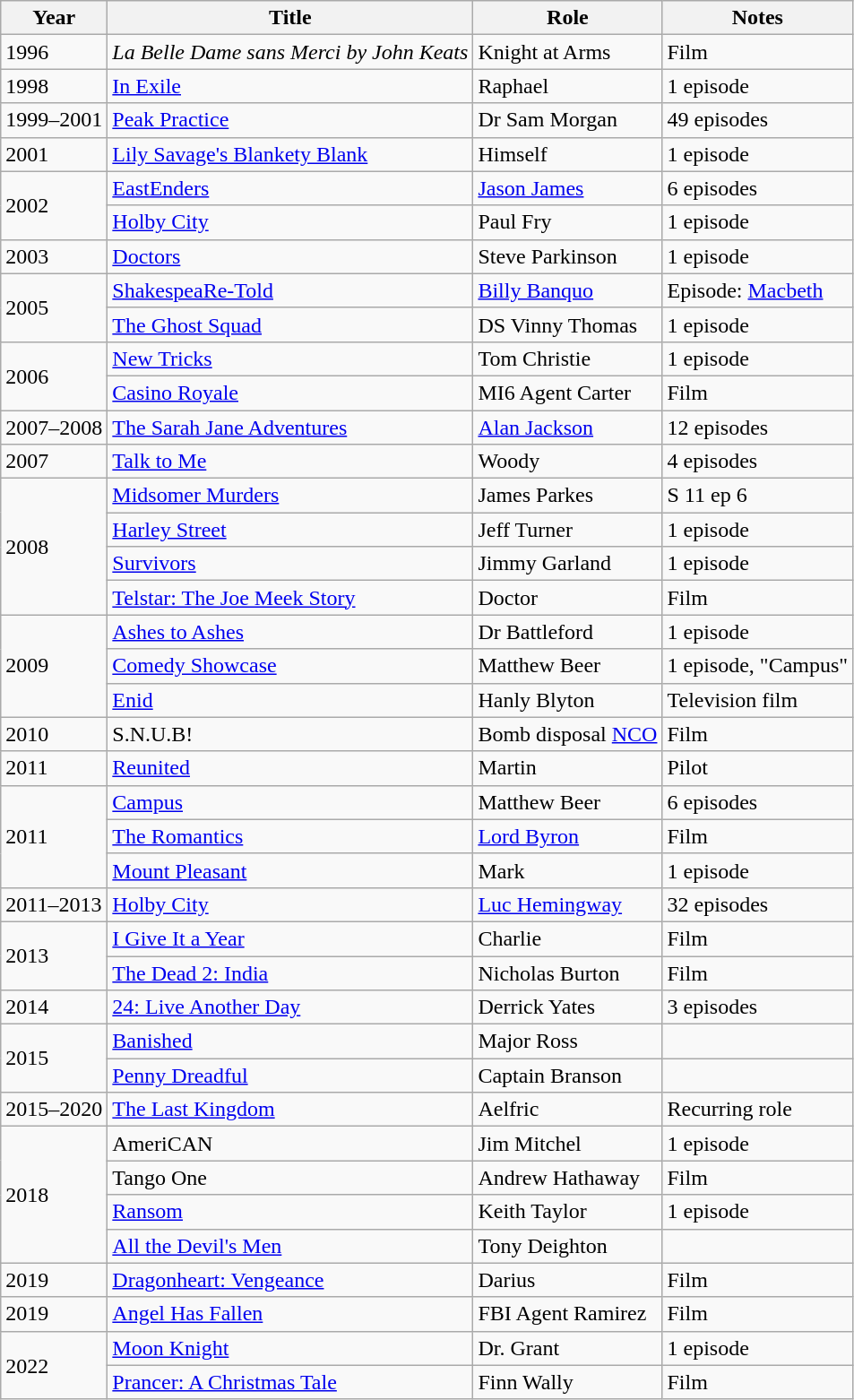<table class="wikitable">
<tr>
<th>Year</th>
<th>Title</th>
<th>Role</th>
<th>Notes</th>
</tr>
<tr>
<td>1996</td>
<td><em>La Belle Dame sans Merci by John Keats</td>
<td>Knight at Arms</td>
<td>Film</td>
</tr>
<tr>
<td>1998</td>
<td></em><a href='#'>In Exile</a><em></td>
<td>Raphael</td>
<td>1 episode</td>
</tr>
<tr>
<td>1999–2001</td>
<td></em><a href='#'>Peak Practice</a><em></td>
<td>Dr Sam Morgan</td>
<td>49 episodes</td>
</tr>
<tr>
<td>2001</td>
<td></em><a href='#'>Lily Savage's Blankety Blank</a><em></td>
<td>Himself</td>
<td>1 episode</td>
</tr>
<tr>
<td rowspan=2>2002</td>
<td></em><a href='#'>EastEnders</a><em></td>
<td><a href='#'>Jason James</a></td>
<td>6 episodes</td>
</tr>
<tr>
<td></em><a href='#'>Holby City</a><em></td>
<td>Paul Fry</td>
<td>1 episode</td>
</tr>
<tr>
<td>2003</td>
<td></em><a href='#'>Doctors</a><em></td>
<td>Steve Parkinson</td>
<td>1 episode</td>
</tr>
<tr>
<td rowspan=2>2005</td>
<td></em><a href='#'>ShakespeaRe-Told</a><em></td>
<td><a href='#'>Billy Banquo</a></td>
<td>Episode: </em><a href='#'>Macbeth</a><em></td>
</tr>
<tr>
<td></em><a href='#'>The Ghost Squad</a><em></td>
<td>DS Vinny Thomas</td>
<td>1 episode</td>
</tr>
<tr>
<td rowspan=2>2006</td>
<td></em><a href='#'>New Tricks</a><em></td>
<td>Tom Christie</td>
<td>1 episode</td>
</tr>
<tr>
<td></em><a href='#'>Casino Royale</a><em></td>
<td>MI6 Agent Carter</td>
<td>Film</td>
</tr>
<tr>
<td>2007–2008</td>
<td></em><a href='#'>The Sarah Jane Adventures</a><em></td>
<td><a href='#'>Alan Jackson</a></td>
<td>12 episodes</td>
</tr>
<tr>
<td>2007</td>
<td></em><a href='#'>Talk to Me</a><em></td>
<td>Woody</td>
<td>4 episodes</td>
</tr>
<tr>
<td rowspan=4>2008</td>
<td></em><a href='#'>Midsomer Murders</a><em></td>
<td>James Parkes</td>
<td>S 11 ep 6</td>
</tr>
<tr>
<td></em><a href='#'>Harley Street</a><em></td>
<td>Jeff Turner</td>
<td>1 episode</td>
</tr>
<tr>
<td></em><a href='#'>Survivors</a><em></td>
<td>Jimmy Garland</td>
<td>1 episode</td>
</tr>
<tr>
<td></em><a href='#'>Telstar: The Joe Meek Story</a><em></td>
<td>Doctor</td>
<td>Film</td>
</tr>
<tr>
<td rowspan=3>2009</td>
<td></em><a href='#'>Ashes to Ashes</a><em></td>
<td>Dr Battleford</td>
<td>1 episode</td>
</tr>
<tr>
<td></em><a href='#'>Comedy Showcase</a><em></td>
<td>Matthew Beer</td>
<td>1 episode, "Campus"</td>
</tr>
<tr>
<td></em><a href='#'>Enid</a><em></td>
<td>Hanly Blyton</td>
<td>Television film</td>
</tr>
<tr>
<td>2010</td>
<td></em>S.N.U.B!<em></td>
<td>Bomb disposal <a href='#'>NCO</a></td>
<td>Film</td>
</tr>
<tr>
<td>2011</td>
<td></em><a href='#'>Reunited</a><em></td>
<td>Martin</td>
<td>Pilot</td>
</tr>
<tr>
<td rowspan=3>2011</td>
<td></em><a href='#'>Campus</a><em></td>
<td>Matthew Beer</td>
<td>6 episodes</td>
</tr>
<tr>
<td></em><a href='#'>The Romantics</a><em></td>
<td><a href='#'>Lord Byron</a></td>
<td>Film</td>
</tr>
<tr>
<td></em><a href='#'>Mount Pleasant</a><em></td>
<td>Mark</td>
<td>1 episode</td>
</tr>
<tr>
<td>2011–2013</td>
<td></em><a href='#'>Holby City</a><em></td>
<td><a href='#'>Luc Hemingway</a></td>
<td>32 episodes</td>
</tr>
<tr>
<td rowspan=2>2013</td>
<td></em><a href='#'>I Give It a Year</a><em></td>
<td>Charlie</td>
<td>Film</td>
</tr>
<tr>
<td></em><a href='#'>The Dead 2: India</a><em></td>
<td>Nicholas Burton</td>
<td>Film</td>
</tr>
<tr>
<td>2014</td>
<td></em><a href='#'>24: Live Another Day</a><em></td>
<td>Derrick Yates</td>
<td>3 episodes</td>
</tr>
<tr>
<td rowspan=2>2015</td>
<td></em><a href='#'>Banished</a><em></td>
<td>Major Ross</td>
<td></td>
</tr>
<tr>
<td></em><a href='#'>Penny Dreadful</a><em></td>
<td>Captain Branson</td>
<td></td>
</tr>
<tr>
<td>2015–2020</td>
<td></em><a href='#'>The Last Kingdom</a><em></td>
<td>Aelfric</td>
<td>Recurring role</td>
</tr>
<tr>
<td rowspan=4>2018</td>
<td></em>AmeriCAN<em></td>
<td>Jim Mitchel</td>
<td>1 episode</td>
</tr>
<tr>
<td></em>Tango One<em></td>
<td>Andrew Hathaway</td>
<td>Film</td>
</tr>
<tr>
<td></em><a href='#'>Ransom</a><em></td>
<td>Keith Taylor</td>
<td>1 episode</td>
</tr>
<tr>
<td></em><a href='#'>All the Devil's Men</a><em></td>
<td>Tony Deighton</td>
<td></td>
</tr>
<tr>
<td>2019</td>
<td></em><a href='#'>Dragonheart: Vengeance</a><em></td>
<td>Darius</td>
<td>Film</td>
</tr>
<tr>
<td>2019</td>
<td></em><a href='#'>Angel Has Fallen</a><em></td>
<td>FBI Agent Ramirez</td>
<td>Film</td>
</tr>
<tr>
<td rowspan="2">2022</td>
<td></em><a href='#'>Moon Knight</a><em></td>
<td>Dr. Grant</td>
<td>1 episode</td>
</tr>
<tr>
<td></em><a href='#'>Prancer: A Christmas Tale</a><em></td>
<td>Finn Wally</td>
<td>Film</td>
</tr>
</table>
